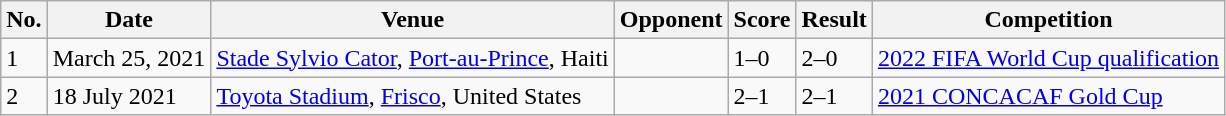<table class="wikitable sortable">
<tr>
<th>No.</th>
<th>Date</th>
<th>Venue</th>
<th>Opponent</th>
<th>Score</th>
<th>Result</th>
<th>Competition</th>
</tr>
<tr>
<td>1</td>
<td>March 25, 2021</td>
<td><a href='#'>Stade Sylvio Cator</a>, <a href='#'>Port-au-Prince</a>, Haiti</td>
<td></td>
<td>1–0</td>
<td>2–0</td>
<td><a href='#'>2022 FIFA World Cup qualification</a></td>
</tr>
<tr>
<td>2</td>
<td>18 July 2021</td>
<td><a href='#'>Toyota Stadium</a>, <a href='#'>Frisco</a>, United States</td>
<td></td>
<td>2–1</td>
<td>2–1</td>
<td><a href='#'>2021 CONCACAF Gold Cup</a></td>
</tr>
</table>
